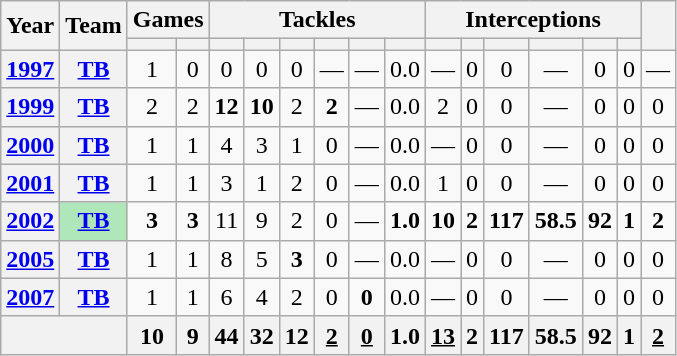<table class="wikitable" style="text-align:center;">
<tr>
<th rowspan="2">Year</th>
<th rowspan="2">Team</th>
<th colspan="2">Games</th>
<th colspan="6">Tackles</th>
<th colspan="6">Interceptions</th>
<th rowspan="2"></th>
</tr>
<tr>
<th></th>
<th></th>
<th></th>
<th></th>
<th></th>
<th></th>
<th></th>
<th></th>
<th></th>
<th></th>
<th></th>
<th></th>
<th></th>
<th></th>
</tr>
<tr>
<th><a href='#'>1997</a></th>
<th><a href='#'>TB</a></th>
<td>1</td>
<td>0</td>
<td>0</td>
<td>0</td>
<td>0</td>
<td>—</td>
<td>—</td>
<td>0.0</td>
<td>—</td>
<td>0</td>
<td>0</td>
<td>—</td>
<td>0</td>
<td>0</td>
<td>—</td>
</tr>
<tr>
<th><a href='#'>1999</a></th>
<th><a href='#'>TB</a></th>
<td>2</td>
<td>2</td>
<td><strong>12</strong></td>
<td><strong>10</strong></td>
<td>2</td>
<td><strong>2</strong></td>
<td>—</td>
<td>0.0</td>
<td>2</td>
<td>0</td>
<td>0</td>
<td>—</td>
<td>0</td>
<td>0</td>
<td>0</td>
</tr>
<tr>
<th><a href='#'>2000</a></th>
<th><a href='#'>TB</a></th>
<td>1</td>
<td>1</td>
<td>4</td>
<td>3</td>
<td>1</td>
<td>0</td>
<td>—</td>
<td>0.0</td>
<td>—</td>
<td>0</td>
<td>0</td>
<td>—</td>
<td>0</td>
<td>0</td>
<td>0</td>
</tr>
<tr>
<th><a href='#'>2001</a></th>
<th><a href='#'>TB</a></th>
<td>1</td>
<td>1</td>
<td>3</td>
<td>1</td>
<td>2</td>
<td>0</td>
<td>—</td>
<td>0.0</td>
<td>1</td>
<td>0</td>
<td>0</td>
<td>—</td>
<td>0</td>
<td>0</td>
<td>0</td>
</tr>
<tr>
<th><a href='#'>2002</a></th>
<th style="background:#afe6ba;"><a href='#'>TB</a></th>
<td><strong>3</strong></td>
<td><strong>3</strong></td>
<td>11</td>
<td>9</td>
<td>2</td>
<td>0</td>
<td>—</td>
<td><strong>1.0</strong></td>
<td><strong>10</strong></td>
<td><strong>2</strong></td>
<td><strong>117</strong></td>
<td><strong>58.5</strong></td>
<td><strong>92</strong></td>
<td><strong>1</strong></td>
<td><strong>2</strong></td>
</tr>
<tr>
<th><a href='#'>2005</a></th>
<th><a href='#'>TB</a></th>
<td>1</td>
<td>1</td>
<td>8</td>
<td>5</td>
<td><strong>3</strong></td>
<td>0</td>
<td>—</td>
<td>0.0</td>
<td>—</td>
<td>0</td>
<td>0</td>
<td>—</td>
<td>0</td>
<td>0</td>
<td>0</td>
</tr>
<tr>
<th><a href='#'>2007</a></th>
<th><a href='#'>TB</a></th>
<td>1</td>
<td>1</td>
<td>6</td>
<td>4</td>
<td>2</td>
<td>0</td>
<td><strong>0</strong></td>
<td>0.0</td>
<td>—</td>
<td>0</td>
<td>0</td>
<td>—</td>
<td>0</td>
<td>0</td>
<td>0</td>
</tr>
<tr>
<th colspan="2"></th>
<th>10</th>
<th>9</th>
<th>44</th>
<th>32</th>
<th>12</th>
<th><u>2</u></th>
<th><u>0</u></th>
<th>1.0</th>
<th><u>13</u></th>
<th>2</th>
<th>117</th>
<th>58.5</th>
<th>92</th>
<th>1</th>
<th><u>2</u></th>
</tr>
</table>
